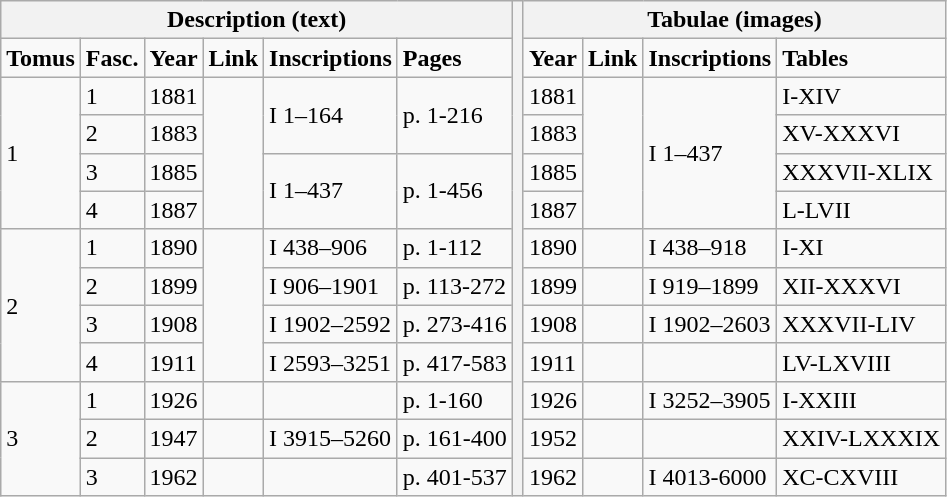<table class="wikitable">
<tr>
<th colspan="6">Description (text)</th>
<th rowspan="13"></th>
<th colspan="4">Tabulae (images)</th>
</tr>
<tr>
<td><strong>Tomus</strong></td>
<td><strong>Fasc.</strong></td>
<td><strong>Year</strong></td>
<td><strong>Link</strong></td>
<td><strong>Inscriptions</strong></td>
<td><strong>Pages</strong></td>
<td><strong>Year</strong></td>
<td><strong>Link</strong></td>
<td><strong>Inscriptions</strong></td>
<td><strong>Tables</strong></td>
</tr>
<tr>
<td rowspan="4">1</td>
<td>1</td>
<td>1881</td>
<td rowspan="4"></td>
<td rowspan="2">I 1–164</td>
<td rowspan="2">p. 1-216</td>
<td>1881</td>
<td rowspan="4"></td>
<td rowspan="4">I 1–437</td>
<td>I-XIV</td>
</tr>
<tr>
<td>2</td>
<td>1883</td>
<td>1883</td>
<td>XV-XXXVI</td>
</tr>
<tr>
<td>3</td>
<td>1885</td>
<td rowspan="2">I 1–437</td>
<td rowspan="2">p. 1-456</td>
<td>1885</td>
<td>XXXVII-XLIX</td>
</tr>
<tr>
<td>4</td>
<td>1887</td>
<td>1887</td>
<td>L-LVII</td>
</tr>
<tr>
<td rowspan="4">2</td>
<td>1</td>
<td>1890</td>
<td rowspan="4"></td>
<td>I 438–906</td>
<td>p. 1-112</td>
<td>1890</td>
<td></td>
<td>I 438–918</td>
<td>I-XI</td>
</tr>
<tr>
<td>2</td>
<td>1899</td>
<td>I 906–1901</td>
<td>p. 113-272</td>
<td>1899</td>
<td></td>
<td>I 919–1899</td>
<td>XII-XXXVI</td>
</tr>
<tr>
<td>3</td>
<td>1908</td>
<td>I 1902–2592</td>
<td>p. 273-416</td>
<td>1908</td>
<td></td>
<td>I 1902–2603</td>
<td>XXXVII-LIV</td>
</tr>
<tr>
<td>4</td>
<td>1911</td>
<td>I 2593–3251</td>
<td>p. 417-583</td>
<td>1911</td>
<td></td>
<td></td>
<td>LV-LXVIII</td>
</tr>
<tr>
<td rowspan="3">3</td>
<td>1</td>
<td>1926</td>
<td></td>
<td></td>
<td>p. 1-160</td>
<td>1926</td>
<td></td>
<td>I 3252–3905</td>
<td>I-XXIII</td>
</tr>
<tr>
<td>2</td>
<td>1947</td>
<td></td>
<td>I 3915–5260</td>
<td>p. 161-400</td>
<td>1952</td>
<td></td>
<td></td>
<td>XXIV-LXXXIX</td>
</tr>
<tr>
<td>3</td>
<td>1962</td>
<td></td>
<td></td>
<td>p. 401-537</td>
<td>1962</td>
<td></td>
<td>I 4013-6000</td>
<td>XC-CXVIII</td>
</tr>
</table>
